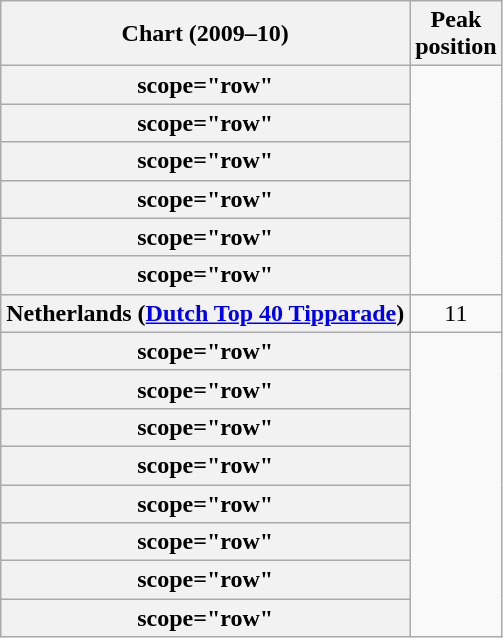<table class="wikitable sortable plainrowheaders" style="text-align:center">
<tr>
<th>Chart (2009–10)</th>
<th>Peak<br>position</th>
</tr>
<tr>
<th>scope="row"</th>
</tr>
<tr>
<th>scope="row"</th>
</tr>
<tr>
<th>scope="row"</th>
</tr>
<tr>
<th>scope="row"</th>
</tr>
<tr>
<th>scope="row"</th>
</tr>
<tr>
<th>scope="row"</th>
</tr>
<tr>
<th scope="row">Netherlands (<a href='#'>Dutch Top 40 Tipparade</a>)</th>
<td style="text-align:center;">11</td>
</tr>
<tr>
<th>scope="row"</th>
</tr>
<tr>
<th>scope="row"</th>
</tr>
<tr>
<th>scope="row"</th>
</tr>
<tr>
<th>scope="row"</th>
</tr>
<tr>
<th>scope="row"</th>
</tr>
<tr>
<th>scope="row"</th>
</tr>
<tr>
<th>scope="row"</th>
</tr>
<tr>
<th>scope="row"</th>
</tr>
</table>
